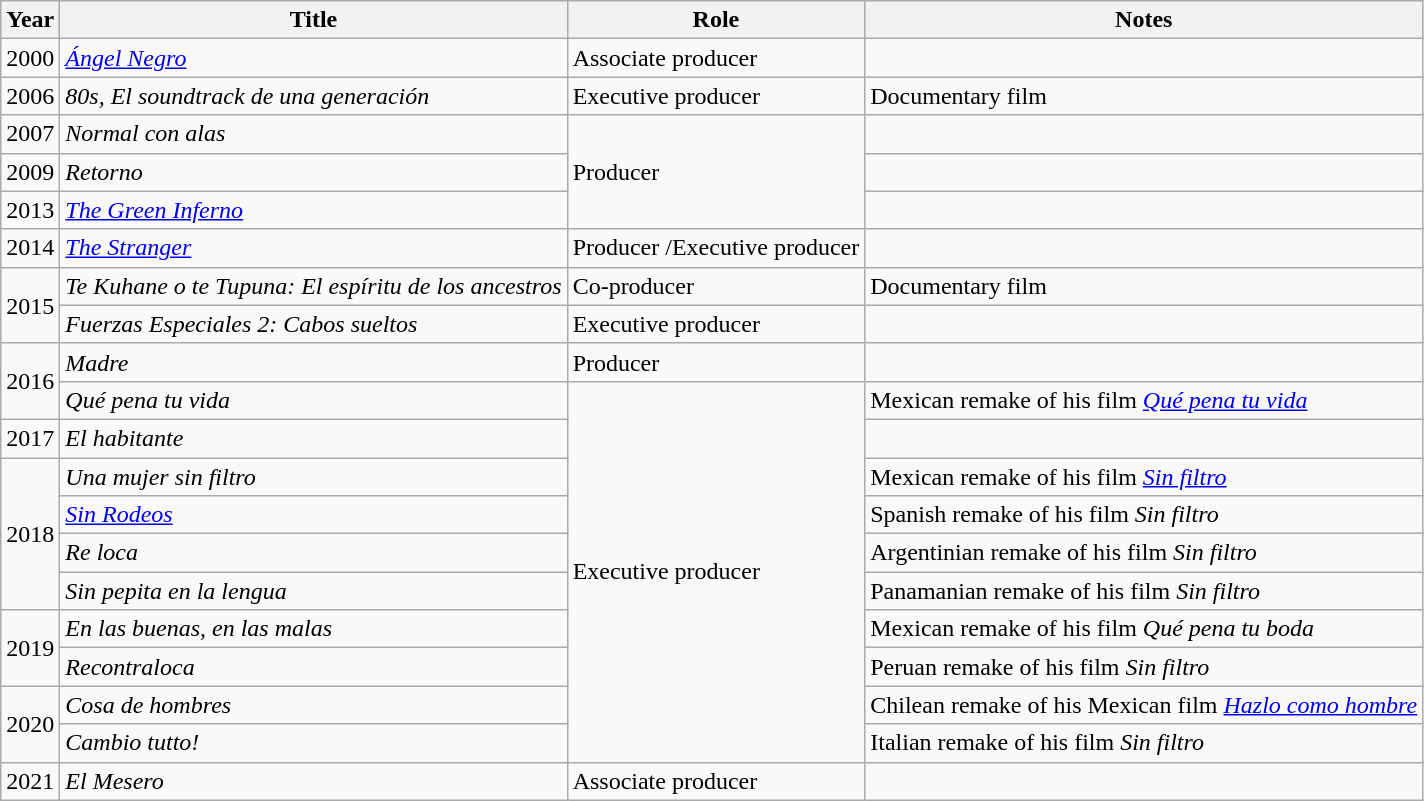<table class="wikitable sortable">
<tr>
<th style="width:26px;">Year</th>
<th>Title</th>
<th>Role</th>
<th>Notes</th>
</tr>
<tr>
<td>2000</td>
<td><em><a href='#'>Ángel Negro</a></em></td>
<td>Associate producer</td>
<td></td>
</tr>
<tr>
<td>2006</td>
<td><em>80s, El soundtrack de una generación</em></td>
<td>Executive producer</td>
<td>Documentary film</td>
</tr>
<tr>
<td>2007</td>
<td><em>Normal con alas</em></td>
<td rowspan=3>Producer</td>
<td></td>
</tr>
<tr>
<td>2009</td>
<td><em>Retorno</em></td>
<td></td>
</tr>
<tr>
<td>2013</td>
<td><em><a href='#'>The Green Inferno</a></em></td>
<td></td>
</tr>
<tr>
<td>2014</td>
<td><em><a href='#'>The Stranger</a></em></td>
<td>Producer /Executive producer</td>
<td></td>
</tr>
<tr>
<td rowspan=2>2015</td>
<td><em>Te Kuhane o te Tupuna: El espíritu de los ancestros</em></td>
<td>Co-producer</td>
<td>Documentary film</td>
</tr>
<tr>
<td><em>Fuerzas Especiales 2: Cabos sueltos</em></td>
<td>Executive producer</td>
<td></td>
</tr>
<tr>
<td rowspan=2>2016</td>
<td><em>Madre</em></td>
<td>Producer</td>
<td></td>
</tr>
<tr>
<td><em>Qué pena tu vida</em></td>
<td rowspan=10>Executive producer</td>
<td>Mexican remake of his film <em><a href='#'>Qué pena tu vida</a></em></td>
</tr>
<tr>
<td>2017</td>
<td><em>El habitante</em></td>
<td></td>
</tr>
<tr>
<td rowspan=4>2018</td>
<td><em>Una mujer sin filtro</em></td>
<td>Mexican remake of his film <em><a href='#'>Sin filtro</a></em></td>
</tr>
<tr>
<td><em><a href='#'>Sin Rodeos</a></em></td>
<td>Spanish remake of his film <em>Sin filtro</em></td>
</tr>
<tr>
<td><em>Re loca</em></td>
<td>Argentinian remake of his film <em>Sin filtro</em></td>
</tr>
<tr>
<td><em>Sin pepita en la lengua</em></td>
<td>Panamanian remake of his film <em>Sin filtro</em></td>
</tr>
<tr>
<td rowspan=2>2019</td>
<td><em>En las buenas, en las malas</em></td>
<td>Mexican remake of his film <em>Qué pena tu boda</em></td>
</tr>
<tr>
<td><em>Recontraloca</em></td>
<td>Peruan remake of his film <em>Sin filtro</em></td>
</tr>
<tr>
<td rowspan=2>2020</td>
<td><em>Cosa de hombres</em></td>
<td>Chilean remake of his Mexican film <em><a href='#'>Hazlo como hombre</a></em></td>
</tr>
<tr>
<td><em>Cambio tutto!</em></td>
<td>Italian remake of his film <em>Sin filtro</em></td>
</tr>
<tr>
<td>2021</td>
<td><em>El Mesero</em></td>
<td>Associate producer</td>
<td></td>
</tr>
</table>
